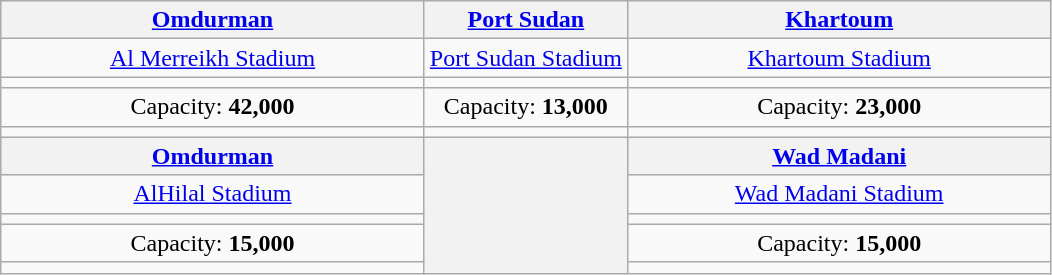<table class=wikitable style="text-align:center">
<tr>
<th width=275><a href='#'>Omdurman</a></th>
<th><a href='#'>Port Sudan</a></th>
<th width=275><a href='#'>Khartoum</a></th>
</tr>
<tr>
<td><a href='#'>Al Merreikh Stadium</a></td>
<td><a href='#'>Port Sudan Stadium</a></td>
<td><a href='#'>Khartoum Stadium</a></td>
</tr>
<tr>
<td><small></small></td>
<td><small></small></td>
<td><small></small></td>
</tr>
<tr>
<td>Capacity: <strong>42,000</strong></td>
<td>Capacity: <strong>13,000</strong></td>
<td>Capacity: <strong>23,000</strong></td>
</tr>
<tr>
<td></td>
<td></td>
<td></td>
</tr>
<tr>
<th><a href='#'>Omdurman</a></th>
<th rowspan="5"></th>
<th><a href='#'>Wad Madani</a></th>
</tr>
<tr>
<td><a href='#'>AlHilal Stadium</a></td>
<td><a href='#'>Wad Madani Stadium</a></td>
</tr>
<tr>
<td><small></small></td>
<td><small></small></td>
</tr>
<tr>
<td>Capacity: <strong>15,000</strong></td>
<td>Capacity: <strong>15,000</strong></td>
</tr>
<tr>
<td></td>
<td></td>
</tr>
</table>
